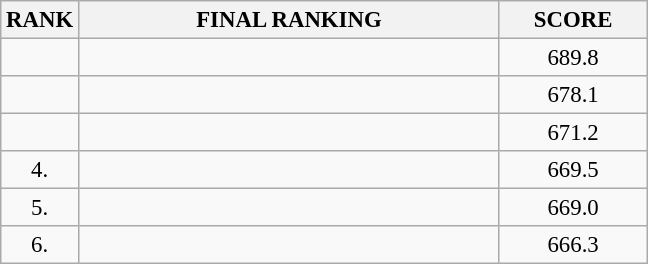<table class="wikitable" style="font-size:95%;">
<tr>
<th>RANK</th>
<th align="left" style="width: 18em">FINAL RANKING</th>
<th align="center" style="width: 6em">SCORE</th>
</tr>
<tr>
<td align="center"></td>
<td></td>
<td align="center">689.8</td>
</tr>
<tr>
<td align="center"></td>
<td></td>
<td align="center">678.1</td>
</tr>
<tr>
<td align="center"></td>
<td></td>
<td align="center">671.2</td>
</tr>
<tr>
<td align="center">4.</td>
<td></td>
<td align="center">669.5</td>
</tr>
<tr>
<td align="center">5.</td>
<td></td>
<td align="center">669.0</td>
</tr>
<tr>
<td align="center">6.</td>
<td></td>
<td align="center">666.3</td>
</tr>
</table>
